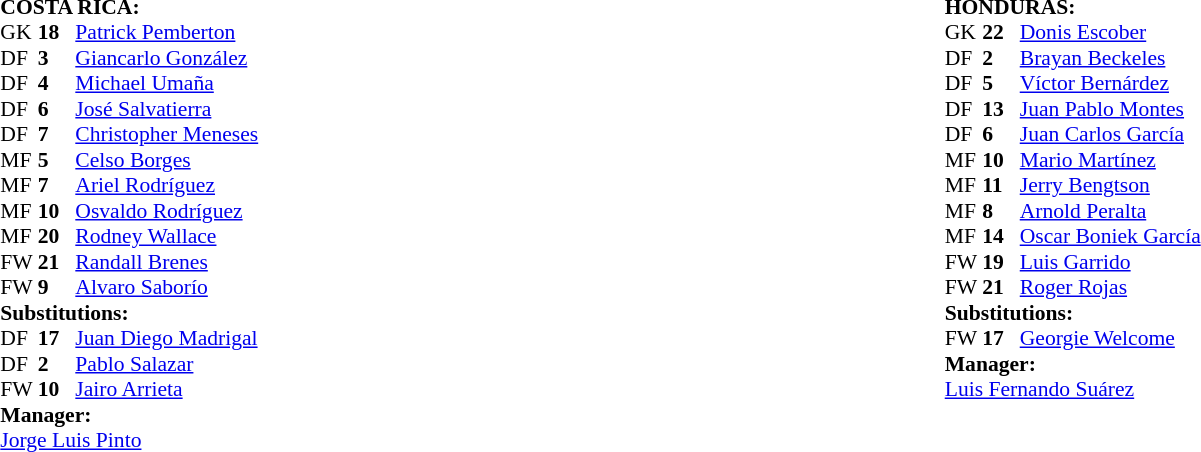<table style="width:100%;">
<tr>
<td valign="top"></td>
<td style="vertical-align:top; width:50%;"><br><table cellspacing="0" cellpadding="0" style="font-size:90%; margin:auto;">
<tr>
<td colspan=4><br><strong>COSTA RICA:</strong></td>
</tr>
<tr>
<th width="25"></th>
<th width="25"></th>
</tr>
<tr>
<td>GK</td>
<td><strong>18</strong></td>
<td><a href='#'>Patrick Pemberton</a></td>
</tr>
<tr>
<td>DF</td>
<td><strong>3</strong></td>
<td><a href='#'>Giancarlo González</a></td>
</tr>
<tr>
<td>DF</td>
<td><strong>4</strong></td>
<td><a href='#'>Michael Umaña</a></td>
</tr>
<tr>
<td>DF</td>
<td><strong>6</strong></td>
<td><a href='#'>José Salvatierra</a></td>
<td></td>
</tr>
<tr>
<td>DF</td>
<td><strong>7</strong></td>
<td><a href='#'>Christopher Meneses</a></td>
</tr>
<tr>
<td>MF</td>
<td><strong>5</strong></td>
<td><a href='#'>Celso Borges</a></td>
<td></td>
</tr>
<tr>
<td>MF</td>
<td><strong>7</strong></td>
<td><a href='#'>Ariel Rodríguez</a></td>
</tr>
<tr>
<td>MF</td>
<td><strong>10</strong></td>
<td><a href='#'>Osvaldo Rodríguez</a></td>
<td></td>
<td></td>
</tr>
<tr>
<td>MF</td>
<td><strong>20</strong></td>
<td><a href='#'>Rodney Wallace</a></td>
<td></td>
<td></td>
</tr>
<tr>
<td>FW</td>
<td><strong>21</strong></td>
<td><a href='#'>Randall Brenes</a></td>
<td></td>
<td></td>
</tr>
<tr>
<td>FW</td>
<td><strong>9</strong></td>
<td><a href='#'>Alvaro Saborío</a></td>
</tr>
<tr>
<td colspan=3><strong>Substitutions:</strong></td>
</tr>
<tr>
<td>DF</td>
<td><strong>17</strong></td>
<td><a href='#'>Juan Diego Madrigal</a></td>
<td></td>
<td></td>
</tr>
<tr>
<td>DF</td>
<td><strong>2</strong></td>
<td><a href='#'>Pablo Salazar</a></td>
<td></td>
<td></td>
</tr>
<tr>
<td>FW</td>
<td><strong>10</strong></td>
<td><a href='#'>Jairo Arrieta</a></td>
<td></td>
<td></td>
</tr>
<tr>
<td colspan=3><strong>Manager:</strong></td>
</tr>
<tr>
<td colspan=3> <a href='#'>Jorge Luis Pinto</a></td>
</tr>
</table>
</td>
<td style="vertical-align:top; width:50%;"><br><table cellspacing="0" cellpadding="0" style="font-size:90%; margin:auto;">
<tr>
<td colspan=4><br><strong>HONDURAS:</strong></td>
</tr>
<tr>
<th width="25"></th>
<th width="25"></th>
</tr>
<tr>
<td>GK</td>
<td><strong>22</strong></td>
<td><a href='#'>Donis Escober</a></td>
</tr>
<tr>
<td>DF</td>
<td><strong>2</strong></td>
<td><a href='#'>Brayan Beckeles</a></td>
</tr>
<tr>
<td>DF</td>
<td><strong>5</strong></td>
<td><a href='#'>Víctor Bernárdez</a></td>
</tr>
<tr>
<td>DF</td>
<td><strong>13</strong></td>
<td><a href='#'>Juan Pablo Montes</a></td>
</tr>
<tr>
<td>DF</td>
<td><strong>6</strong></td>
<td><a href='#'>Juan Carlos García</a></td>
<td></td>
</tr>
<tr>
<td>MF</td>
<td><strong>10</strong></td>
<td><a href='#'>Mario Martínez</a></td>
</tr>
<tr>
<td>MF</td>
<td><strong>11</strong></td>
<td><a href='#'>Jerry Bengtson</a></td>
</tr>
<tr>
<td>MF</td>
<td><strong>8</strong></td>
<td><a href='#'>Arnold Peralta</a></td>
<td></td>
<td></td>
</tr>
<tr>
<td>MF</td>
<td><strong>14</strong></td>
<td><a href='#'>Oscar Boniek García</a></td>
</tr>
<tr>
<td>FW</td>
<td><strong>19</strong></td>
<td><a href='#'>Luis Garrido</a></td>
<td></td>
</tr>
<tr>
<td>FW</td>
<td><strong>21</strong></td>
<td><a href='#'>Roger Rojas</a></td>
</tr>
<tr>
<td colspan=3><strong>Substitutions:</strong></td>
</tr>
<tr>
<td>FW</td>
<td><strong>17</strong></td>
<td><a href='#'>Georgie Welcome</a></td>
<td></td>
<td></td>
</tr>
<tr>
<td colspan=3><strong>Manager:</strong></td>
</tr>
<tr>
<td colspan=3> <a href='#'>Luis Fernando Suárez</a></td>
</tr>
</table>
</td>
</tr>
</table>
